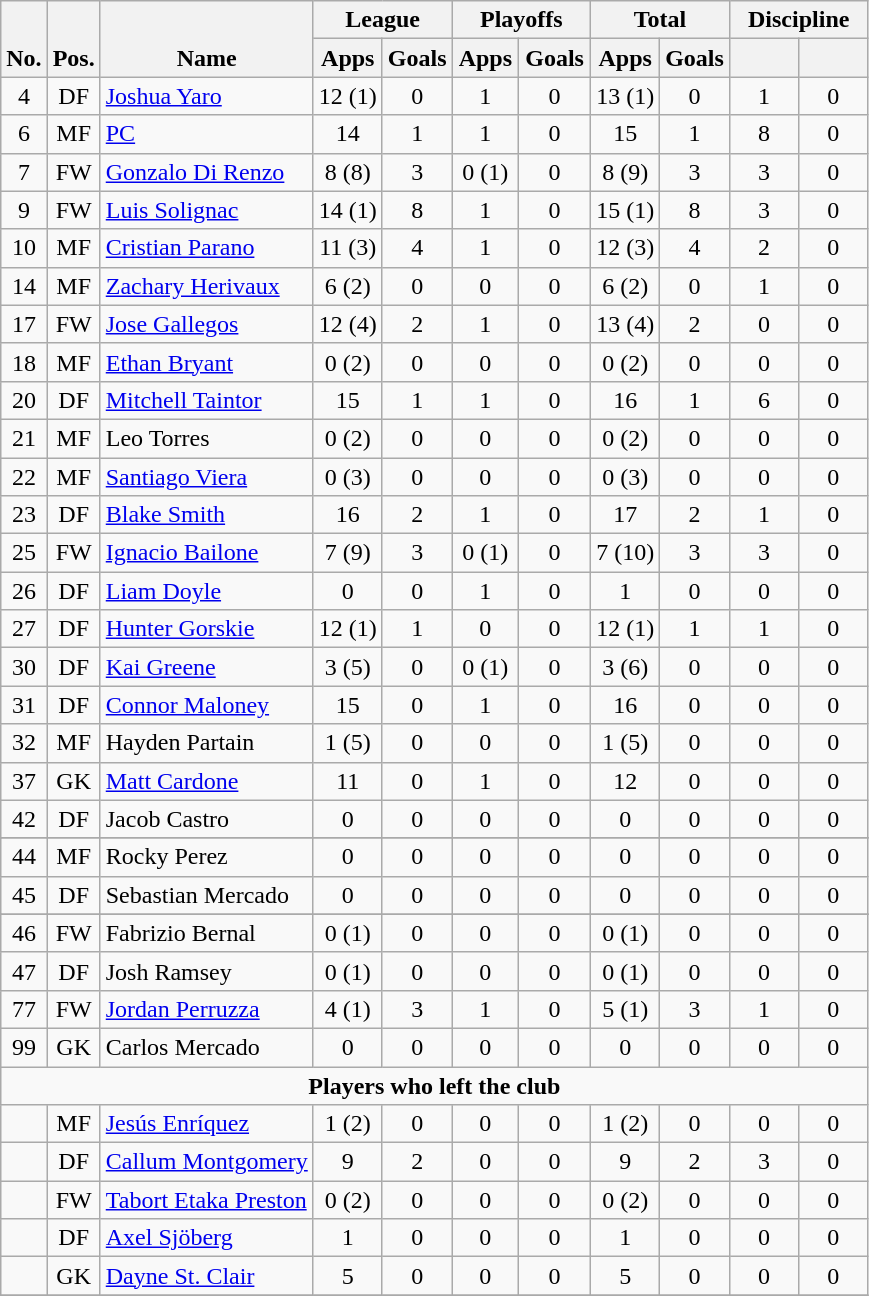<table class="wikitable" style="text-align:center">
<tr>
<th rowspan="2" style="vertical-align:bottom;">No.</th>
<th rowspan="2" style="vertical-align:bottom;">Pos.</th>
<th rowspan="2" style="vertical-align:bottom;">Name</th>
<th colspan="2" style="width:85px;">League</th>
<th colspan="2" style="width:85px;">Playoffs</th>
<th colspan="2" style="width:85px;">Total</th>
<th colspan="2" style="width:85px;">Discipline</th>
</tr>
<tr>
<th>Apps</th>
<th>Goals</th>
<th>Apps</th>
<th>Goals</th>
<th>Apps</th>
<th>Goals</th>
<th></th>
<th></th>
</tr>
<tr>
<td>4</td>
<td>DF</td>
<td align="left"> <a href='#'>Joshua Yaro</a></td>
<td>12 (1)</td>
<td>0</td>
<td>1</td>
<td>0</td>
<td>13 (1)</td>
<td>0</td>
<td>1</td>
<td 0>0</td>
</tr>
<tr>
<td>6</td>
<td>MF</td>
<td align="left"> <a href='#'>PC</a></td>
<td>14</td>
<td>1</td>
<td>1</td>
<td>0</td>
<td>15</td>
<td>1</td>
<td>8</td>
<td 0>0</td>
</tr>
<tr>
<td>7</td>
<td>FW</td>
<td align="left"> <a href='#'>Gonzalo Di Renzo</a></td>
<td>8 (8)</td>
<td>3</td>
<td>0 (1)</td>
<td>0</td>
<td>8 (9)</td>
<td>3</td>
<td>3</td>
<td 0>0</td>
</tr>
<tr>
<td>9</td>
<td>FW</td>
<td align="left"> <a href='#'>Luis Solignac</a></td>
<td>14 (1)</td>
<td>8</td>
<td>1</td>
<td>0</td>
<td>15 (1)</td>
<td>8</td>
<td>3</td>
<td 0>0</td>
</tr>
<tr>
<td>10</td>
<td>MF</td>
<td align="left"> <a href='#'>Cristian Parano</a></td>
<td>11 (3)</td>
<td>4</td>
<td>1</td>
<td>0</td>
<td>12 (3)</td>
<td>4</td>
<td>2</td>
<td 0>0</td>
</tr>
<tr>
<td>14</td>
<td>MF</td>
<td align="left"> <a href='#'>Zachary Herivaux</a></td>
<td>6 (2)</td>
<td>0</td>
<td>0</td>
<td>0</td>
<td>6 (2)</td>
<td>0</td>
<td>1</td>
<td 0>0</td>
</tr>
<tr>
<td>17</td>
<td>FW</td>
<td align="left"> <a href='#'>Jose Gallegos</a></td>
<td>12 (4)</td>
<td>2</td>
<td>1</td>
<td>0</td>
<td>13 (4)</td>
<td>2</td>
<td>0</td>
<td 0>0</td>
</tr>
<tr>
<td>18</td>
<td>MF</td>
<td align="left"> <a href='#'>Ethan Bryant</a></td>
<td>0 (2)</td>
<td>0</td>
<td>0</td>
<td>0</td>
<td>0 (2)</td>
<td>0</td>
<td>0</td>
<td 0>0</td>
</tr>
<tr>
<td>20</td>
<td>DF</td>
<td align="left"> <a href='#'>Mitchell Taintor</a></td>
<td>15</td>
<td>1</td>
<td>1</td>
<td>0</td>
<td>16</td>
<td>1</td>
<td>6</td>
<td 0>0</td>
</tr>
<tr>
<td>21</td>
<td>MF</td>
<td align="left"> Leo Torres</td>
<td>0 (2)</td>
<td>0</td>
<td>0</td>
<td>0</td>
<td>0 (2)</td>
<td>0</td>
<td>0</td>
<td 0>0</td>
</tr>
<tr>
<td>22</td>
<td>MF</td>
<td align="left"> <a href='#'>Santiago Viera</a></td>
<td>0 (3)</td>
<td>0</td>
<td>0</td>
<td>0</td>
<td>0 (3)</td>
<td>0</td>
<td>0</td>
<td 0>0</td>
</tr>
<tr>
<td>23</td>
<td>DF</td>
<td align="left"> <a href='#'>Blake Smith</a></td>
<td>16</td>
<td>2</td>
<td>1</td>
<td>0</td>
<td>17</td>
<td>2</td>
<td>1</td>
<td 0>0</td>
</tr>
<tr>
<td>25</td>
<td>FW</td>
<td align="left"> <a href='#'>Ignacio Bailone</a></td>
<td>7 (9)</td>
<td>3</td>
<td>0 (1)</td>
<td>0</td>
<td>7 (10)</td>
<td>3</td>
<td>3</td>
<td 0>0</td>
</tr>
<tr>
<td>26</td>
<td>DF</td>
<td align="left"> <a href='#'>Liam Doyle</a></td>
<td>0</td>
<td>0</td>
<td>1</td>
<td>0</td>
<td>1</td>
<td>0</td>
<td>0</td>
<td 0>0</td>
</tr>
<tr>
<td>27</td>
<td>DF</td>
<td align="left"> <a href='#'>Hunter Gorskie</a></td>
<td>12 (1)</td>
<td>1</td>
<td>0</td>
<td>0</td>
<td>12 (1)</td>
<td>1</td>
<td>1</td>
<td 0>0</td>
</tr>
<tr>
<td>30</td>
<td>DF</td>
<td align="left"> <a href='#'>Kai Greene</a></td>
<td>3 (5)</td>
<td>0</td>
<td>0 (1)</td>
<td>0</td>
<td>3 (6)</td>
<td>0</td>
<td>0</td>
<td 0>0</td>
</tr>
<tr>
<td>31</td>
<td>DF</td>
<td align="left"> <a href='#'>Connor Maloney</a></td>
<td>15</td>
<td>0</td>
<td>1</td>
<td>0</td>
<td>16</td>
<td>0</td>
<td>0</td>
<td 0>0</td>
</tr>
<tr>
<td>32</td>
<td>MF</td>
<td align="left"> Hayden Partain</td>
<td>1 (5)</td>
<td>0</td>
<td>0</td>
<td>0</td>
<td>1 (5)</td>
<td>0</td>
<td>0</td>
<td 0>0</td>
</tr>
<tr>
<td>37</td>
<td>GK</td>
<td align="left"> <a href='#'>Matt Cardone</a></td>
<td>11</td>
<td>0</td>
<td>1</td>
<td>0</td>
<td>12</td>
<td>0</td>
<td>0</td>
<td 0>0</td>
</tr>
<tr>
<td>42</td>
<td>DF</td>
<td align="left"> Jacob Castro</td>
<td>0</td>
<td>0</td>
<td>0</td>
<td>0</td>
<td>0</td>
<td>0</td>
<td>0</td>
<td 0>0</td>
</tr>
<tr>
</tr>
<tr>
<td>44</td>
<td>MF</td>
<td align="left"> Rocky Perez</td>
<td>0</td>
<td>0</td>
<td>0</td>
<td>0</td>
<td>0</td>
<td>0</td>
<td>0</td>
<td 0>0</td>
</tr>
<tr>
<td>45</td>
<td>DF</td>
<td align="left"> Sebastian Mercado</td>
<td>0</td>
<td>0</td>
<td>0</td>
<td>0</td>
<td>0</td>
<td>0</td>
<td>0</td>
<td 0>0</td>
</tr>
<tr>
</tr>
<tr>
<td>46</td>
<td>FW</td>
<td align="left"> Fabrizio Bernal</td>
<td>0 (1)</td>
<td>0</td>
<td>0</td>
<td>0</td>
<td>0 (1)</td>
<td>0</td>
<td>0</td>
<td 0>0</td>
</tr>
<tr>
<td>47</td>
<td>DF</td>
<td align="left"> Josh Ramsey</td>
<td>0 (1)</td>
<td>0</td>
<td>0</td>
<td>0</td>
<td>0 (1)</td>
<td>0</td>
<td>0</td>
<td 0>0</td>
</tr>
<tr>
<td>77</td>
<td>FW</td>
<td align="left"> <a href='#'>Jordan Perruzza</a></td>
<td>4 (1)</td>
<td>3</td>
<td>1</td>
<td>0</td>
<td>5 (1)</td>
<td>3</td>
<td>1</td>
<td 0>0</td>
</tr>
<tr>
<td>99</td>
<td>GK</td>
<td align="left"> Carlos Mercado</td>
<td>0</td>
<td>0</td>
<td>0</td>
<td>0</td>
<td>0</td>
<td>0</td>
<td>0</td>
<td 0>0</td>
</tr>
<tr>
<td colspan="11"><strong>Players who left the club</strong></td>
</tr>
<tr>
<td></td>
<td>MF</td>
<td align="left"> <a href='#'>Jesús Enríquez</a></td>
<td>1 (2)</td>
<td>0</td>
<td>0</td>
<td>0</td>
<td>1 (2)</td>
<td>0</td>
<td>0</td>
<td 0>0</td>
</tr>
<tr>
<td></td>
<td>DF</td>
<td align="left"> <a href='#'>Callum Montgomery</a></td>
<td>9</td>
<td>2</td>
<td>0</td>
<td>0</td>
<td>9</td>
<td>2</td>
<td>3</td>
<td 0>0</td>
</tr>
<tr>
<td></td>
<td>FW</td>
<td align="left"> <a href='#'>Tabort Etaka Preston</a></td>
<td>0 (2)</td>
<td>0</td>
<td>0</td>
<td>0</td>
<td>0 (2)</td>
<td>0</td>
<td>0</td>
<td 0>0</td>
</tr>
<tr>
<td></td>
<td>DF</td>
<td align="left"> <a href='#'>Axel Sjöberg</a></td>
<td>1</td>
<td>0</td>
<td>0</td>
<td>0</td>
<td>1</td>
<td>0</td>
<td>0</td>
<td 0>0</td>
</tr>
<tr>
<td></td>
<td>GK</td>
<td align="left"> <a href='#'>Dayne St. Clair</a></td>
<td>5</td>
<td>0</td>
<td>0</td>
<td>0</td>
<td>5</td>
<td>0</td>
<td>0</td>
<td 0>0</td>
</tr>
<tr>
</tr>
</table>
